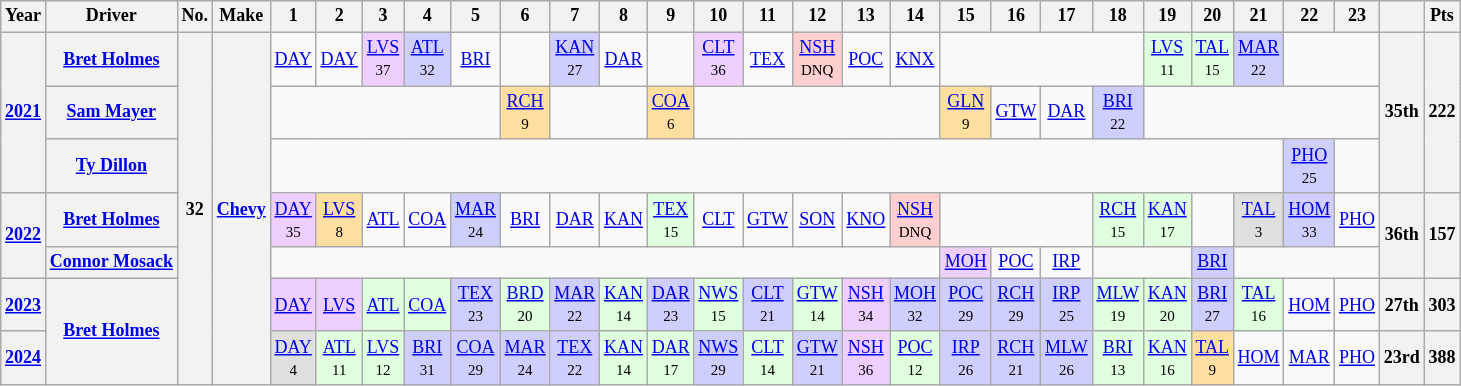<table class="wikitable" style="text-align:center; font-size:75%">
<tr>
<th>Year</th>
<th>Driver</th>
<th>No.</th>
<th>Make</th>
<th>1</th>
<th>2</th>
<th>3</th>
<th>4</th>
<th>5</th>
<th>6</th>
<th>7</th>
<th>8</th>
<th>9</th>
<th>10</th>
<th>11</th>
<th>12</th>
<th>13</th>
<th>14</th>
<th>15</th>
<th>16</th>
<th>17</th>
<th>18</th>
<th>19</th>
<th>20</th>
<th>21</th>
<th>22</th>
<th>23</th>
<th></th>
<th>Pts</th>
</tr>
<tr>
<th rowspan=3><a href='#'>2021</a></th>
<th><a href='#'>Bret Holmes</a></th>
<th rowspan="7">32</th>
<th rowspan="7"><a href='#'>Chevy</a></th>
<td><a href='#'>DAY</a></td>
<td><a href='#'>DAY</a></td>
<td style="background:#EFCFFF;"><a href='#'>LVS</a><br><small>37</small></td>
<td style="background:#CFCFFF;"><a href='#'>ATL</a><br><small>32</small></td>
<td><a href='#'>BRI</a></td>
<td></td>
<td style="background:#CFCFFF;"><a href='#'>KAN</a><br><small>27</small></td>
<td><a href='#'>DAR</a></td>
<td></td>
<td style="background:#EFCFFF;"><a href='#'>CLT</a><br><small>36</small></td>
<td><a href='#'>TEX</a></td>
<td style="background:#FFCFCF;"><a href='#'>NSH</a><br><small>DNQ</small></td>
<td><a href='#'>POC</a></td>
<td><a href='#'>KNX</a></td>
<td colspan=4></td>
<td style="background:#DFFFDF;"><a href='#'>LVS</a><br><small>11</small></td>
<td style="background:#DFFFDF;"><a href='#'>TAL</a><br><small>15</small></td>
<td style="background:#CFCFFF;"><a href='#'>MAR</a><br><small>22</small></td>
<td colspan=2></td>
<th rowspan=3>35th</th>
<th rowspan=3>222</th>
</tr>
<tr>
<th><a href='#'>Sam Mayer</a></th>
<td colspan=5></td>
<td style="background:#FFDF9F;"><a href='#'>RCH</a><br><small>9</small></td>
<td colspan=2></td>
<td style="background:#FFDF9F;"><a href='#'>COA</a><br><small>6</small></td>
<td colspan=5></td>
<td style="background:#FFDF9F;"><a href='#'>GLN</a><br><small>9</small></td>
<td><a href='#'>GTW</a></td>
<td><a href='#'>DAR</a></td>
<td style="background:#CFCFFF;"><a href='#'>BRI</a><br><small>22</small></td>
<td colspan=5></td>
</tr>
<tr>
<th><a href='#'>Ty Dillon</a></th>
<td colspan=21></td>
<td style="background:#CFCFFF;"><a href='#'>PHO</a><br><small>25</small></td>
<td></td>
</tr>
<tr>
<th rowspan=2><a href='#'>2022</a></th>
<th><a href='#'>Bret Holmes</a></th>
<td style="background:#EFCFFF;"><a href='#'>DAY</a><br><small>35</small></td>
<td style="background:#FFDF9F;"><a href='#'>LVS</a><br><small>8</small></td>
<td><a href='#'>ATL</a></td>
<td><a href='#'>COA</a></td>
<td style="background:#CFCFFF;"><a href='#'>MAR</a><br><small>24</small></td>
<td><a href='#'>BRI</a></td>
<td><a href='#'>DAR</a></td>
<td><a href='#'>KAN</a></td>
<td style="background:#DFFFDF;"><a href='#'>TEX</a><br><small>15</small></td>
<td><a href='#'>CLT</a></td>
<td><a href='#'>GTW</a></td>
<td><a href='#'>SON</a></td>
<td><a href='#'>KNO</a></td>
<td style="background:#FFCFCF;"><a href='#'>NSH</a><br><small>DNQ</small></td>
<td colspan=3></td>
<td style="background:#DFFFDF;"><a href='#'>RCH</a><br><small>15</small></td>
<td style="background:#DFFFDF;"><a href='#'>KAN</a><br><small>17</small></td>
<td></td>
<td style="background:#DFDFDF;"><a href='#'>TAL</a><br><small>3</small></td>
<td style="background:#CFCFFF;"><a href='#'>HOM</a><br><small>33</small></td>
<td><a href='#'>PHO</a></td>
<th rowspan=2>36th</th>
<th rowspan=2>157</th>
</tr>
<tr>
<th><a href='#'>Connor Mosack</a></th>
<td colspan=14></td>
<td style="background:#EFCFFF;"><a href='#'>MOH</a><br></td>
<td><a href='#'>POC</a></td>
<td><a href='#'>IRP</a></td>
<td colspan=2></td>
<td style="background:#CFCFFF;"><a href='#'>BRI</a><br></td>
<td colspan=3></td>
</tr>
<tr>
<th><a href='#'>2023</a></th>
<th rowspan="2"><a href='#'>Bret Holmes</a></th>
<td style="background:#EFCFFF;"><a href='#'>DAY</a><br></td>
<td style="background:#EFCFFF;"><a href='#'>LVS</a><br></td>
<td style="background:#DFFFDF;"><a href='#'>ATL</a><br></td>
<td style="background:#DFFFDF;"><a href='#'>COA</a><br></td>
<td style="background:#CFCFFF;"><a href='#'>TEX</a><br><small>23</small></td>
<td style="background:#DFFFDF;"><a href='#'>BRD</a><br><small>20</small></td>
<td style="background:#CFCFFF;"><a href='#'>MAR</a><br><small>22</small></td>
<td style="background:#DFFFDF;"><a href='#'>KAN</a><br><small>14</small></td>
<td style="background:#CFCFFF;"><a href='#'>DAR</a><br><small>23</small></td>
<td style="background:#DFFFDF;"><a href='#'>NWS</a><br><small>15</small></td>
<td style="background:#CFCFFF;"><a href='#'>CLT</a><br><small>21</small></td>
<td style="background:#DFFFDF;"><a href='#'>GTW</a><br><small>14</small></td>
<td style="background:#EFCFFF;"><a href='#'>NSH</a><br><small>34</small></td>
<td style="background:#CFCFFF;"><a href='#'>MOH</a><br><small>32</small></td>
<td style="background:#CFCFFF;"><a href='#'>POC</a><br><small>29</small></td>
<td style="background:#CFCFFF;"><a href='#'>RCH</a><br><small>29</small></td>
<td style="background:#CFCFFF;"><a href='#'>IRP</a><br><small>25</small></td>
<td style="background:#DFFFDF;"><a href='#'>MLW</a><br><small>19</small></td>
<td style="background:#DFFFDF;"><a href='#'>KAN</a><br><small>20</small></td>
<td style="background:#CFCFFF;"><a href='#'>BRI</a><br><small>27</small></td>
<td style="background:#DFFFDF;"><a href='#'>TAL</a><br><small>16</small></td>
<td><a href='#'>HOM</a></td>
<td><a href='#'>PHO</a></td>
<th>27th</th>
<th>303</th>
</tr>
<tr>
<th><a href='#'>2024</a></th>
<td style="background:#DFDFDF;"><a href='#'>DAY</a><br><small>4</small></td>
<td style="background:#DFFFDF;"><a href='#'>ATL</a><br><small>11</small></td>
<td style="background:#DFFFDF;"><a href='#'>LVS</a><br><small>12</small></td>
<td style="background:#CFCFFF;"><a href='#'>BRI</a><br><small>31</small></td>
<td style="background:#CFCFFF;"><a href='#'>COA</a><br><small>29</small></td>
<td style="background:#CFCFFF;"><a href='#'>MAR</a><br><small>24</small></td>
<td style="background:#CFCFFF;"><a href='#'>TEX</a><br><small>22</small></td>
<td style="background:#DFFFDF;"><a href='#'>KAN</a><br><small>14</small></td>
<td style="background:#DFFFDF;"><a href='#'>DAR</a><br><small>17</small></td>
<td style="background:#CFCFFF;"><a href='#'>NWS</a><br><small>29</small></td>
<td style="background:#DFFFDF;"><a href='#'>CLT</a><br><small>14</small></td>
<td style="background:#CFCFFF;"><a href='#'>GTW</a><br><small>21</small></td>
<td style="background:#EFCFFF;"><a href='#'>NSH</a><br><small>36</small></td>
<td style="background:#DFFFDF;"><a href='#'>POC</a><br><small>12</small></td>
<td style="background:#CFCFFF;"><a href='#'>IRP</a><br><small>26</small></td>
<td style="background:#CFCFFF;"><a href='#'>RCH</a><br><small>21</small></td>
<td style="background:#CFCFFF;"><a href='#'>MLW</a><br><small>26</small></td>
<td style="background:#DFFFDF;"><a href='#'>BRI</a><br><small>13</small></td>
<td style="background:#DFFFDF;"><a href='#'>KAN</a><br><small>16</small></td>
<td style="background:#FFDF9F;"><a href='#'>TAL</a><br><small>9</small></td>
<td><a href='#'>HOM</a></td>
<td><a href='#'>MAR</a></td>
<td><a href='#'>PHO</a></td>
<th>23rd</th>
<th>388</th>
</tr>
</table>
